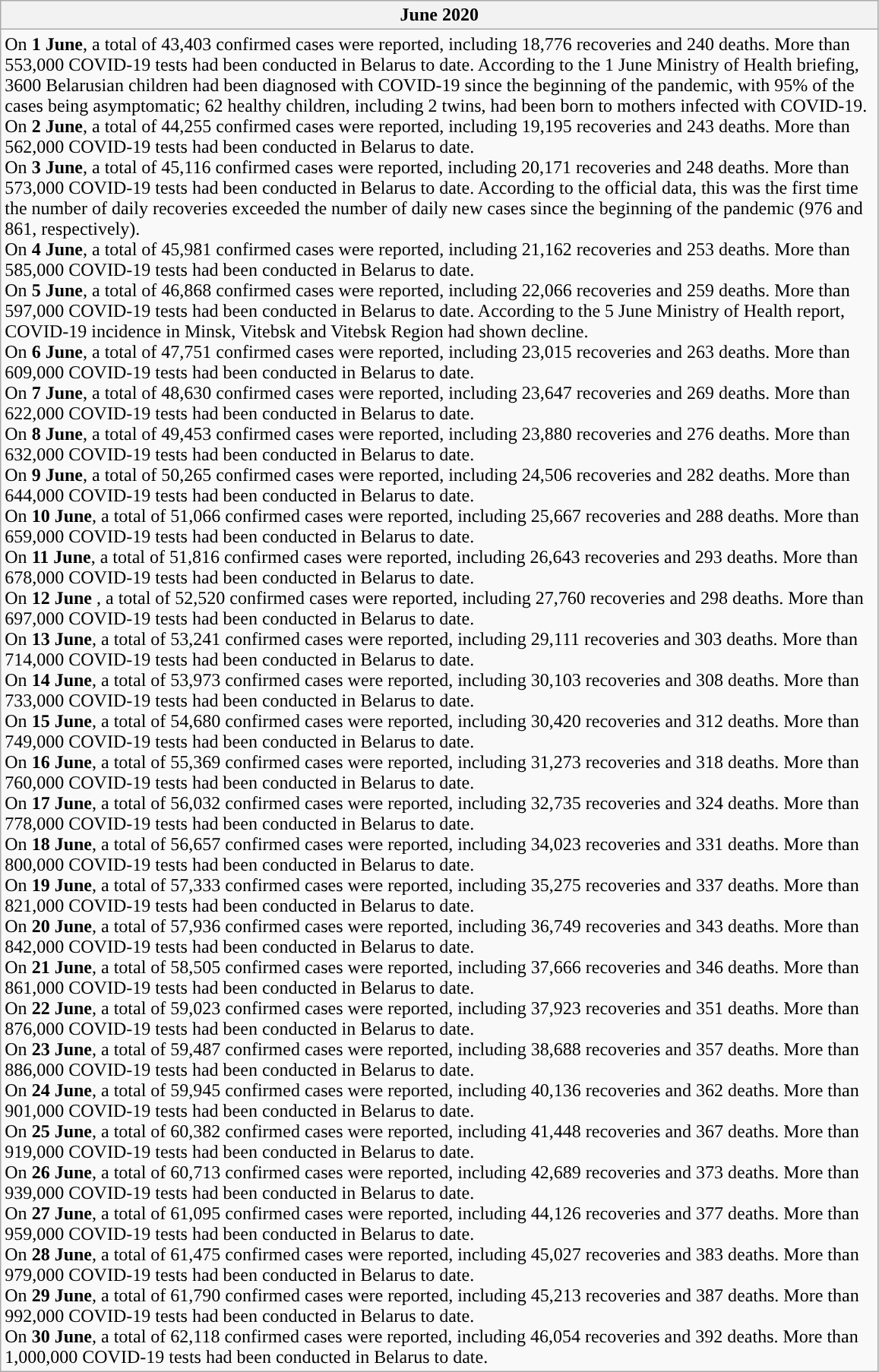<table class="wikitable mw-collapsible mw-collapsed" style="width: 61%">
<tr>
<th>June 2020</th>
</tr>
<tr>
<td>On <strong>1 June</strong>, a total of 43,403 confirmed cases were reported, including 18,776 recoveries and 240 deaths. More than 553,000 COVID-19 tests had been conducted in Belarus to date. According to the 1 June Ministry of Health briefing, 3600 Belarusian children had been diagnosed with COVID-19 since the beginning of the pandemic, with 95% of the cases being asymptomatic; 62 healthy children, including 2 twins, had been born to mothers infected with COVID-19.<br>On <strong>2 June</strong>, a total of 44,255 confirmed cases were reported, including 19,195 recoveries and 243 deaths. More than 562,000 COVID-19 tests had been conducted in Belarus to date.<br>On <strong>3 June</strong>, a total of 45,116 confirmed cases were reported, including 20,171 recoveries and 248 deaths. More than 573,000 COVID-19 tests had been conducted in Belarus to date. According to the official data, this was the first time the number of daily recoveries exceeded the number of daily new cases since the beginning of the pandemic (976 and 861, respectively).<br>On <strong>4 June</strong>, a total of 45,981 confirmed cases were reported, including 21,162 recoveries and 253 deaths. More than 585,000 COVID-19 tests had been conducted in Belarus to date.<br>On <strong>5 June</strong>, a total of 46,868 confirmed cases were reported, including 22,066 recoveries and 259 deaths. More than 597,000 COVID-19 tests had been conducted in Belarus to date. According to the 5 June Ministry of Health report, COVID-19 incidence in Minsk, Vitebsk and Vitebsk Region had shown decline.<br>On <strong>6 June</strong>, a total of 47,751 confirmed cases were reported, including 23,015 recoveries and 263 deaths. More than 609,000 COVID-19 tests had been conducted in Belarus to date.<br>On <strong>7 June</strong>, a total of 48,630 confirmed cases were reported, including 23,647 recoveries and 269 deaths. More than 622,000 COVID-19 tests had been conducted in Belarus to date.<br>On <strong>8 June</strong>, a total of 49,453 confirmed cases were reported, including 23,880 recoveries and 276 deaths. More than 632,000 COVID-19 tests had been conducted in Belarus to date.<br>On <strong>9 June</strong>, a total of 50,265 confirmed cases were reported, including 24,506 recoveries and 282 deaths. More than 644,000 COVID-19 tests had been conducted in Belarus to date.<br>On <strong>10 June</strong>, a total of 51,066 confirmed cases were reported, including 25,667 recoveries and 288 deaths. More than 659,000 COVID-19 tests had been conducted in Belarus to date.<br>On <strong>11 June</strong>, a total of 51,816 confirmed cases were reported, including 26,643 recoveries and 293 deaths. More than 678,000 COVID-19 tests had been conducted in Belarus to date.<br>On <strong>12 June </strong>, a total of 52,520 confirmed cases were reported, including 27,760 recoveries and 298 deaths. More than 697,000 COVID-19 tests had been conducted in Belarus to date.<br>On <strong>13 June</strong>, a total of 53,241 confirmed cases were reported, including 29,111 recoveries and 303 deaths. More than 714,000 COVID-19 tests had been conducted in Belarus to date.<br>On <strong>14 June</strong>, a total of 53,973 confirmed cases were reported, including 30,103 recoveries and 308 deaths. More than 733,000 COVID-19 tests had been conducted in Belarus to date.<br>On <strong>15 June</strong>, a total of 54,680 confirmed cases were reported, including 30,420 recoveries and 312 deaths. More than 749,000 COVID-19 tests had been conducted in Belarus to date.<br>On <strong>16 June</strong>, a total of 55,369 confirmed cases were reported, including 31,273 recoveries and 318 deaths. More than 760,000 COVID-19 tests had been conducted in Belarus to date.<br>On <strong>17 June</strong>, a total of 56,032 confirmed cases were reported, including 32,735 recoveries and 324 deaths. More than 778,000 COVID-19 tests had been conducted in Belarus to date.<br>On <strong>18 June</strong>, a total of 56,657 confirmed cases were reported, including 34,023 recoveries and 331 deaths. More than 800,000 COVID-19 tests had been conducted in Belarus to date.<br>On <strong>19 June</strong>, a total of 57,333 confirmed cases were reported, including 35,275 recoveries and 337 deaths. More than 821,000 COVID-19 tests had been conducted in Belarus to date.<br>On <strong>20 June</strong>, a total of 57,936 confirmed cases were reported, including 36,749 recoveries and 343 deaths. More than 842,000 COVID-19 tests had been conducted in Belarus to date.<br>On <strong>21 June</strong>, a total of 58,505 confirmed cases were reported, including 37,666 recoveries and 346 deaths. More than 861,000 COVID-19 tests had been conducted in Belarus to date.<br>On <strong>22 June</strong>, a total of 59,023 confirmed cases were reported, including 37,923 recoveries and 351 deaths. More than 876,000 COVID-19 tests had been conducted in Belarus to date.<br>On <strong>23 June</strong>, a total of 59,487 confirmed cases were reported, including 38,688 recoveries and 357 deaths. More than 886,000 COVID-19 tests had been conducted in Belarus to date.<br>On <strong>24 June</strong>, a total of 59,945 confirmed cases were reported, including 40,136 recoveries and 362 deaths. More than 901,000 COVID-19 tests had been conducted in Belarus to date.<br>On <strong>25 June</strong>, a total of 60,382 confirmed cases were reported, including 41,448 recoveries and 367 deaths. More than 919,000 COVID-19 tests had been conducted in Belarus to date.<br>On <strong>26 June</strong>, a total of 60,713 confirmed cases were reported, including 42,689 recoveries and 373 deaths. More than 939,000 COVID-19 tests had been conducted in Belarus to date.<br>On <strong>27 June</strong>, a total of 61,095 confirmed cases were reported, including 44,126 recoveries and 377 deaths. More than 959,000 COVID-19 tests had been conducted in Belarus to date.<br>On <strong>28 June</strong>, a total of 61,475 confirmed cases were reported, including 45,027 recoveries and 383 deaths. More than 979,000 COVID-19 tests had been conducted in Belarus to date.<br>On <strong>29 June</strong>, a total of 61,790 confirmed cases were reported, including 45,213 recoveries and 387 deaths. More than 992,000 COVID-19 tests had been conducted in Belarus to date.<br>On <strong>30 June</strong>, a total of 62,118 confirmed cases were reported, including 46,054 recoveries and 392 deaths. More than 1,000,000 COVID-19 tests had been conducted in Belarus to date.</td>
</tr>
</table>
